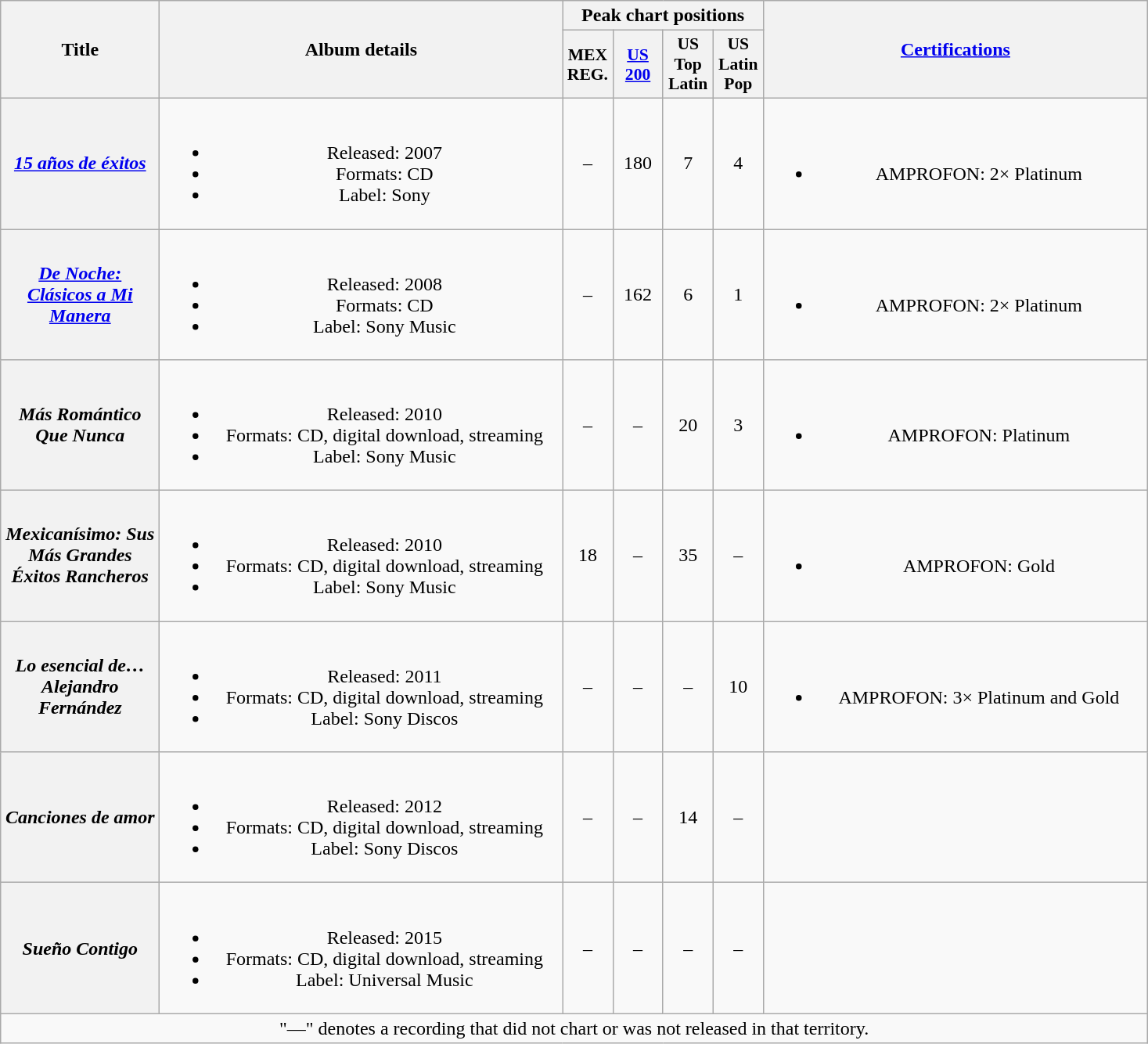<table class="wikitable plainrowheaders" style="text-align:center;">
<tr>
<th rowspan="2" scope="col" style="width:8em;">Title</th>
<th rowspan="2" scope="col" style="width:21em;">Album details</th>
<th colspan="4" scope="col" style="width:9em;">Peak chart positions</th>
<th rowspan="2" scope="col" style="width:20em;"><a href='#'>Certifications</a></th>
</tr>
<tr>
<th scope="col" style="width:2.5em;font-size:90%;">MEX<br>REG.<br></th>
<th scope="col" style="width:2.5em;font-size:90%;"><a href='#'>US<br>200</a><br></th>
<th scope="col" style="width:2.5em;font-size:90%;">US<br>Top<br>Latin<br></th>
<th scope="col" style="width:2.5em;font-size:90%;">US<br>Latin<br>Pop<br></th>
</tr>
<tr>
<th scope="row" align="center"><em><a href='#'>15 años de éxitos</a></em></th>
<td><br><ul><li>Released: 2007</li><li>Formats: CD</li><li>Label: Sony</li></ul></td>
<td align="center">–</td>
<td>180</td>
<td>7</td>
<td>4</td>
<td><br><ul><li>AMPROFON: 2× Platinum</li></ul></td>
</tr>
<tr>
<th scope="row" align="center"><em><a href='#'>De Noche: Clásicos a Mi Manera</a></em></th>
<td><br><ul><li>Released: 2008</li><li>Formats: CD</li><li>Label: Sony Music</li></ul></td>
<td align="center">–</td>
<td>162</td>
<td>6</td>
<td>1</td>
<td><br><ul><li>AMPROFON: 2× Platinum</li></ul></td>
</tr>
<tr>
<th scope="row" align="center"><em>Más Romántico Que Nunca</em></th>
<td><br><ul><li>Released: 2010</li><li>Formats: CD, digital download, streaming</li><li>Label: Sony Music</li></ul></td>
<td align="center">–</td>
<td>–</td>
<td>20</td>
<td>3</td>
<td><br><ul><li>AMPROFON: Platinum</li></ul></td>
</tr>
<tr>
<th scope="row" align="center"><em>Mexicanísimo: Sus Más Grandes Éxitos Rancheros</em></th>
<td><br><ul><li>Released: 2010</li><li>Formats: CD, digital download, streaming</li><li>Label: Sony Music</li></ul></td>
<td align="center">18</td>
<td>–</td>
<td>35</td>
<td>–</td>
<td><br><ul><li>AMPROFON: Gold</li></ul></td>
</tr>
<tr>
<th scope="row" align="center"><em>Lo esencial de… Alejandro Fernández</em></th>
<td><br><ul><li>Released: 2011</li><li>Formats: CD, digital download, streaming</li><li>Label: Sony Discos</li></ul></td>
<td align="center">–</td>
<td>–</td>
<td>–</td>
<td>10</td>
<td><br><ul><li>AMPROFON: 3× Platinum and Gold</li></ul></td>
</tr>
<tr>
<th scope="row" align="center"><em>Canciones de amor</em></th>
<td><br><ul><li>Released: 2012</li><li>Formats: CD, digital download, streaming</li><li>Label: Sony Discos</li></ul></td>
<td>–</td>
<td>–</td>
<td>14</td>
<td>–</td>
<td></td>
</tr>
<tr>
<th scope="row" align="center"><em>Sueño Contigo</em></th>
<td><br><ul><li>Released: 2015</li><li>Formats: CD, digital download, streaming</li><li>Label: Universal Music</li></ul></td>
<td align="center">–</td>
<td>–</td>
<td>–</td>
<td>–</td>
<td></td>
</tr>
<tr>
<td colspan="7">"—" denotes a recording that did not chart or was not released in that territory.</td>
</tr>
</table>
